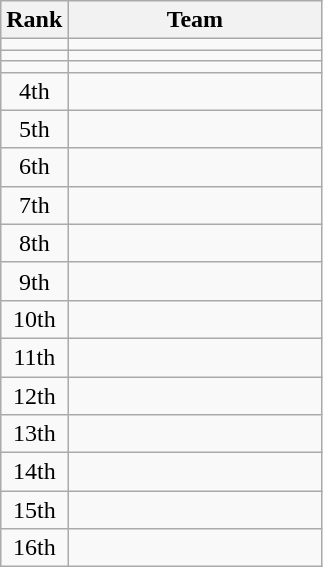<table class=wikitable style="text-align:center;">
<tr>
<th>Rank</th>
<th width=162>Team</th>
</tr>
<tr>
<td></td>
<td align=left></td>
</tr>
<tr>
<td></td>
<td align=left></td>
</tr>
<tr>
<td></td>
<td align=left></td>
</tr>
<tr>
<td>4th</td>
<td align=left></td>
</tr>
<tr>
<td>5th</td>
<td align=left></td>
</tr>
<tr>
<td>6th</td>
<td align=left></td>
</tr>
<tr>
<td>7th</td>
<td align=left></td>
</tr>
<tr>
<td>8th</td>
<td align=left></td>
</tr>
<tr>
<td>9th</td>
<td align=left></td>
</tr>
<tr>
<td>10th</td>
<td align=left></td>
</tr>
<tr>
<td>11th</td>
<td align=left></td>
</tr>
<tr>
<td>12th</td>
<td align=left></td>
</tr>
<tr>
<td>13th</td>
<td align=left></td>
</tr>
<tr>
<td>14th</td>
<td align=left></td>
</tr>
<tr>
<td>15th</td>
<td align=left></td>
</tr>
<tr>
<td>16th</td>
<td align=left></td>
</tr>
</table>
